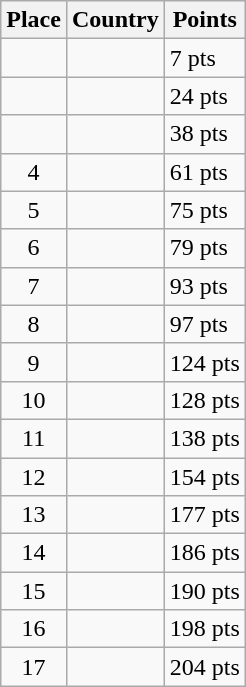<table class=wikitable>
<tr>
<th>Place</th>
<th>Country</th>
<th>Points</th>
</tr>
<tr>
<td align=center></td>
<td></td>
<td>7 pts</td>
</tr>
<tr>
<td align=center></td>
<td></td>
<td>24 pts</td>
</tr>
<tr>
<td align=center></td>
<td></td>
<td>38 pts</td>
</tr>
<tr>
<td align=center>4</td>
<td></td>
<td>61 pts</td>
</tr>
<tr>
<td align=center>5</td>
<td></td>
<td>75 pts</td>
</tr>
<tr>
<td align=center>6</td>
<td></td>
<td>79 pts</td>
</tr>
<tr>
<td align=center>7</td>
<td></td>
<td>93 pts</td>
</tr>
<tr>
<td align=center>8</td>
<td></td>
<td>97 pts</td>
</tr>
<tr>
<td align=center>9</td>
<td></td>
<td>124 pts</td>
</tr>
<tr>
<td align=center>10</td>
<td></td>
<td>128 pts</td>
</tr>
<tr>
<td align=center>11</td>
<td></td>
<td>138 pts</td>
</tr>
<tr>
<td align=center>12</td>
<td></td>
<td>154 pts</td>
</tr>
<tr>
<td align=center>13</td>
<td></td>
<td>177 pts</td>
</tr>
<tr>
<td align=center>14</td>
<td></td>
<td>186 pts</td>
</tr>
<tr>
<td align=center>15</td>
<td></td>
<td>190 pts</td>
</tr>
<tr>
<td align=center>16</td>
<td></td>
<td>198 pts</td>
</tr>
<tr>
<td align=center>17</td>
<td></td>
<td>204 pts</td>
</tr>
</table>
